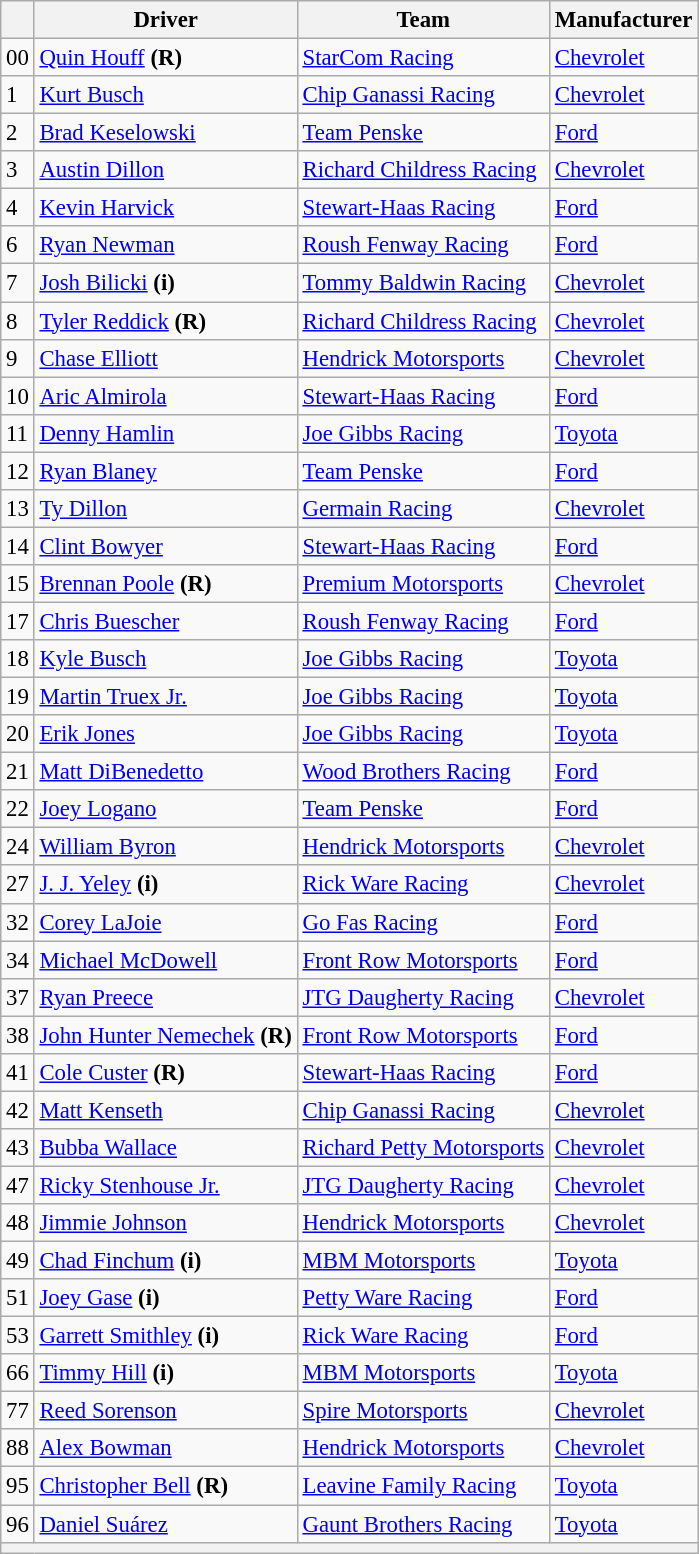<table class="wikitable" style="font-size:95%">
<tr>
<th></th>
<th>Driver</th>
<th>Team</th>
<th>Manufacturer</th>
</tr>
<tr>
<td>00</td>
<td><a href='#'>Quin Houff</a> <strong>(R)</strong></td>
<td><a href='#'>StarCom Racing</a></td>
<td><a href='#'>Chevrolet</a></td>
</tr>
<tr>
<td>1</td>
<td><a href='#'>Kurt Busch</a></td>
<td><a href='#'>Chip Ganassi Racing</a></td>
<td><a href='#'>Chevrolet</a></td>
</tr>
<tr>
<td>2</td>
<td><a href='#'>Brad Keselowski</a></td>
<td><a href='#'>Team Penske</a></td>
<td><a href='#'>Ford</a></td>
</tr>
<tr>
<td>3</td>
<td><a href='#'>Austin Dillon</a></td>
<td><a href='#'>Richard Childress Racing</a></td>
<td><a href='#'>Chevrolet</a></td>
</tr>
<tr>
<td>4</td>
<td><a href='#'>Kevin Harvick</a></td>
<td><a href='#'>Stewart-Haas Racing</a></td>
<td><a href='#'>Ford</a></td>
</tr>
<tr>
<td>6</td>
<td><a href='#'>Ryan Newman</a></td>
<td><a href='#'>Roush Fenway Racing</a></td>
<td><a href='#'>Ford</a></td>
</tr>
<tr>
<td>7</td>
<td><a href='#'>Josh Bilicki</a> <strong>(i)</strong></td>
<td><a href='#'>Tommy Baldwin Racing</a></td>
<td><a href='#'>Chevrolet</a></td>
</tr>
<tr>
<td>8</td>
<td><a href='#'>Tyler Reddick</a> <strong>(R)</strong></td>
<td><a href='#'>Richard Childress Racing</a></td>
<td><a href='#'>Chevrolet</a></td>
</tr>
<tr>
<td>9</td>
<td><a href='#'>Chase Elliott</a></td>
<td><a href='#'>Hendrick Motorsports</a></td>
<td><a href='#'>Chevrolet</a></td>
</tr>
<tr>
<td>10</td>
<td><a href='#'>Aric Almirola</a></td>
<td><a href='#'>Stewart-Haas Racing</a></td>
<td><a href='#'>Ford</a></td>
</tr>
<tr>
<td>11</td>
<td><a href='#'>Denny Hamlin</a></td>
<td><a href='#'>Joe Gibbs Racing</a></td>
<td><a href='#'>Toyota</a></td>
</tr>
<tr>
<td>12</td>
<td><a href='#'>Ryan Blaney</a></td>
<td><a href='#'>Team Penske</a></td>
<td><a href='#'>Ford</a></td>
</tr>
<tr>
<td>13</td>
<td><a href='#'>Ty Dillon</a></td>
<td><a href='#'>Germain Racing</a></td>
<td><a href='#'>Chevrolet</a></td>
</tr>
<tr>
<td>14</td>
<td><a href='#'>Clint Bowyer</a></td>
<td><a href='#'>Stewart-Haas Racing</a></td>
<td><a href='#'>Ford</a></td>
</tr>
<tr>
<td>15</td>
<td><a href='#'>Brennan Poole</a> <strong>(R)</strong></td>
<td><a href='#'>Premium Motorsports</a></td>
<td><a href='#'>Chevrolet</a></td>
</tr>
<tr>
<td>17</td>
<td><a href='#'>Chris Buescher</a></td>
<td><a href='#'>Roush Fenway Racing</a></td>
<td><a href='#'>Ford</a></td>
</tr>
<tr>
<td>18</td>
<td><a href='#'>Kyle Busch</a></td>
<td><a href='#'>Joe Gibbs Racing</a></td>
<td><a href='#'>Toyota</a></td>
</tr>
<tr>
<td>19</td>
<td><a href='#'>Martin Truex Jr.</a></td>
<td><a href='#'>Joe Gibbs Racing</a></td>
<td><a href='#'>Toyota</a></td>
</tr>
<tr>
<td>20</td>
<td><a href='#'>Erik Jones</a></td>
<td><a href='#'>Joe Gibbs Racing</a></td>
<td><a href='#'>Toyota</a></td>
</tr>
<tr>
<td>21</td>
<td><a href='#'>Matt DiBenedetto</a></td>
<td><a href='#'>Wood Brothers Racing</a></td>
<td><a href='#'>Ford</a></td>
</tr>
<tr>
<td>22</td>
<td><a href='#'>Joey Logano</a></td>
<td><a href='#'>Team Penske</a></td>
<td><a href='#'>Ford</a></td>
</tr>
<tr>
<td>24</td>
<td><a href='#'>William Byron</a></td>
<td><a href='#'>Hendrick Motorsports</a></td>
<td><a href='#'>Chevrolet</a></td>
</tr>
<tr>
<td>27</td>
<td><a href='#'>J. J. Yeley</a> <strong>(i)</strong></td>
<td><a href='#'>Rick Ware Racing</a></td>
<td><a href='#'>Chevrolet</a></td>
</tr>
<tr>
<td>32</td>
<td><a href='#'>Corey LaJoie</a></td>
<td><a href='#'>Go Fas Racing</a></td>
<td><a href='#'>Ford</a></td>
</tr>
<tr>
<td>34</td>
<td><a href='#'>Michael McDowell</a></td>
<td><a href='#'>Front Row Motorsports</a></td>
<td><a href='#'>Ford</a></td>
</tr>
<tr>
<td>37</td>
<td><a href='#'>Ryan Preece</a></td>
<td><a href='#'>JTG Daugherty Racing</a></td>
<td><a href='#'>Chevrolet</a></td>
</tr>
<tr>
<td>38</td>
<td><a href='#'>John Hunter Nemechek</a> <strong>(R)</strong></td>
<td><a href='#'>Front Row Motorsports</a></td>
<td><a href='#'>Ford</a></td>
</tr>
<tr>
<td>41</td>
<td><a href='#'>Cole Custer</a> <strong>(R)</strong></td>
<td><a href='#'>Stewart-Haas Racing</a></td>
<td><a href='#'>Ford</a></td>
</tr>
<tr>
<td>42</td>
<td><a href='#'>Matt Kenseth</a></td>
<td><a href='#'>Chip Ganassi Racing</a></td>
<td><a href='#'>Chevrolet</a></td>
</tr>
<tr>
<td>43</td>
<td><a href='#'>Bubba Wallace</a></td>
<td><a href='#'>Richard Petty Motorsports</a></td>
<td><a href='#'>Chevrolet</a></td>
</tr>
<tr>
<td>47</td>
<td><a href='#'>Ricky Stenhouse Jr.</a></td>
<td><a href='#'>JTG Daugherty Racing</a></td>
<td><a href='#'>Chevrolet</a></td>
</tr>
<tr>
<td>48</td>
<td><a href='#'>Jimmie Johnson</a></td>
<td><a href='#'>Hendrick Motorsports</a></td>
<td><a href='#'>Chevrolet</a></td>
</tr>
<tr>
<td>49</td>
<td><a href='#'>Chad Finchum</a> <strong>(i)</strong></td>
<td><a href='#'>MBM Motorsports</a></td>
<td><a href='#'>Toyota</a></td>
</tr>
<tr>
<td>51</td>
<td><a href='#'>Joey Gase</a> <strong>(i)</strong></td>
<td><a href='#'>Petty Ware Racing</a></td>
<td><a href='#'>Ford</a></td>
</tr>
<tr>
<td>53</td>
<td><a href='#'>Garrett Smithley</a> <strong>(i)</strong></td>
<td><a href='#'>Rick Ware Racing</a></td>
<td><a href='#'>Ford</a></td>
</tr>
<tr>
<td>66</td>
<td><a href='#'>Timmy Hill</a> <strong>(i)</strong></td>
<td><a href='#'>MBM Motorsports</a></td>
<td><a href='#'>Toyota</a></td>
</tr>
<tr>
<td>77</td>
<td><a href='#'>Reed Sorenson</a></td>
<td><a href='#'>Spire Motorsports</a></td>
<td><a href='#'>Chevrolet</a></td>
</tr>
<tr>
<td>88</td>
<td><a href='#'>Alex Bowman</a></td>
<td><a href='#'>Hendrick Motorsports</a></td>
<td><a href='#'>Chevrolet</a></td>
</tr>
<tr>
<td>95</td>
<td><a href='#'>Christopher Bell</a> <strong>(R)</strong></td>
<td><a href='#'>Leavine Family Racing</a></td>
<td><a href='#'>Toyota</a></td>
</tr>
<tr>
<td>96</td>
<td><a href='#'>Daniel Suárez</a></td>
<td><a href='#'>Gaunt Brothers Racing</a></td>
<td><a href='#'>Toyota</a></td>
</tr>
<tr>
<th colspan="4"></th>
</tr>
</table>
